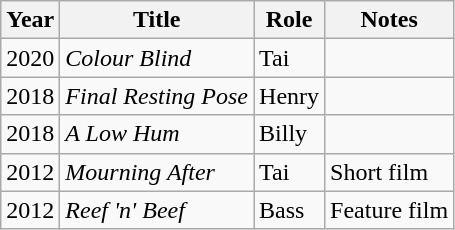<table class="wikitable sortable">
<tr>
<th>Year</th>
<th>Title</th>
<th>Role</th>
<th>Notes</th>
</tr>
<tr>
<td>2020</td>
<td><em>Colour Blind</em></td>
<td>Tai</td>
<td></td>
</tr>
<tr>
<td>2018</td>
<td><em>Final Resting Pose</em></td>
<td>Henry</td>
<td></td>
</tr>
<tr>
<td>2018</td>
<td><em>A Low Hum</em></td>
<td>Billy</td>
<td></td>
</tr>
<tr>
<td>2012</td>
<td><em>Mourning After</em></td>
<td>Tai</td>
<td>Short film</td>
</tr>
<tr>
<td>2012</td>
<td><em>Reef 'n' Beef</em></td>
<td>Bass</td>
<td>Feature film</td>
</tr>
</table>
